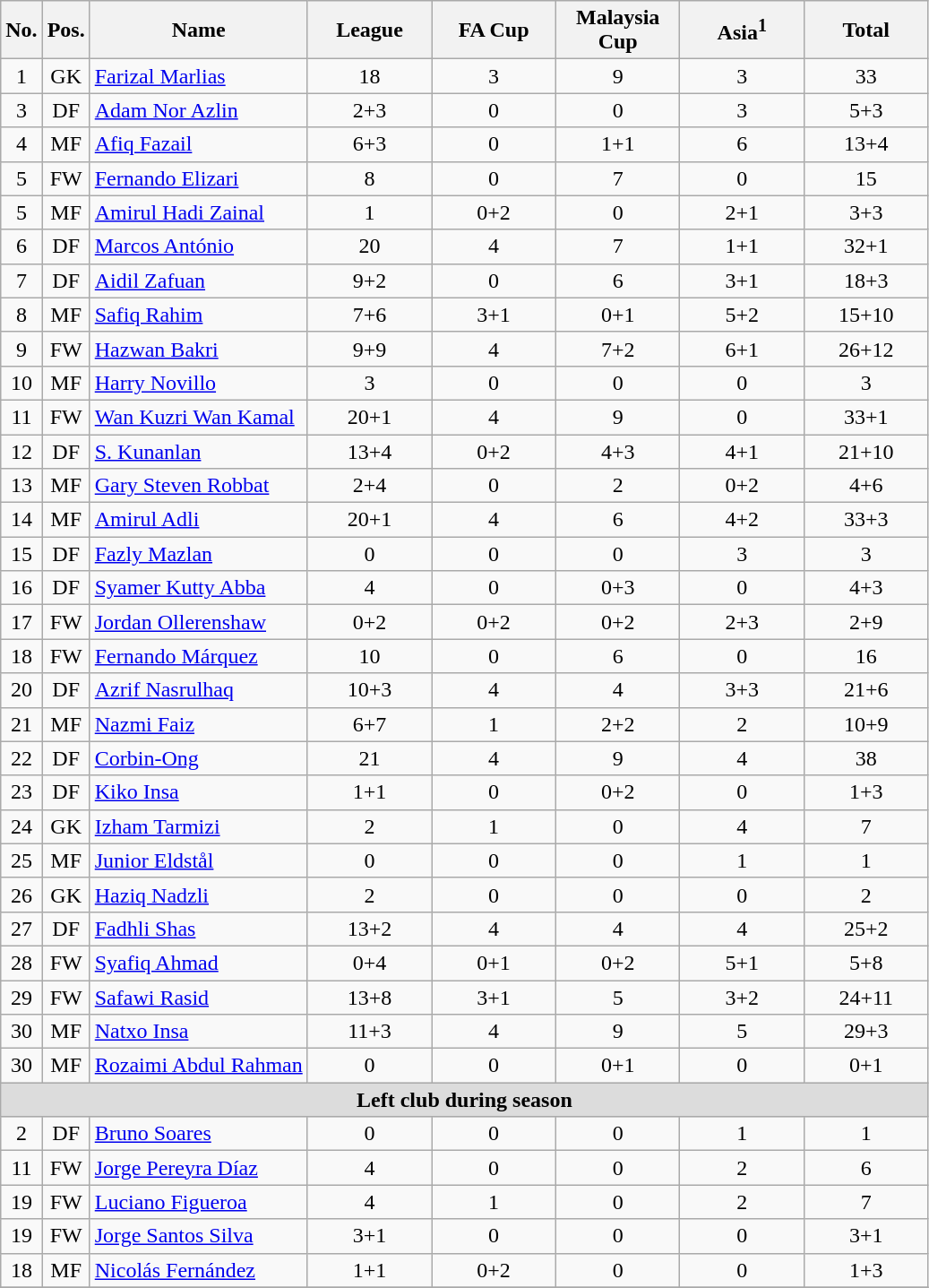<table class="wikitable" style="text-align:center">
<tr>
<th rowspan="1" valign="center">No.</th>
<th rowspan="1" valign="center">Pos.</th>
<th rowspan="1" valign="center">Name</th>
<th rowspan="1" width="85">League</th>
<th rowspan="1" width="85">FA Cup</th>
<th rowspan="1" width="85">Malaysia Cup</th>
<th rowspan="1" width="85">Asia<sup>1</sup></th>
<th rowspan="1" width="85">Total</th>
</tr>
<tr>
<td align="center">1</td>
<td align="center">GK</td>
<td align="left"> <a href='#'>Farizal Marlias</a></td>
<td>18</td>
<td>3</td>
<td>9</td>
<td>3</td>
<td>33</td>
</tr>
<tr>
<td align="center">3</td>
<td align="center">DF</td>
<td align="left"> <a href='#'>Adam Nor Azlin</a></td>
<td>2+3</td>
<td>0</td>
<td>0</td>
<td>3</td>
<td>5+3</td>
</tr>
<tr>
<td align="center">4</td>
<td align="center">MF</td>
<td align="left"> <a href='#'>Afiq Fazail</a></td>
<td>6+3</td>
<td>0</td>
<td>1+1</td>
<td>6</td>
<td>13+4</td>
</tr>
<tr>
<td align="center">5</td>
<td align="center">FW</td>
<td align="left"> <a href='#'>Fernando Elizari</a></td>
<td>8</td>
<td>0</td>
<td>7</td>
<td>0</td>
<td>15</td>
</tr>
<tr>
<td align="center">5</td>
<td align="center">MF</td>
<td align="left"> <a href='#'>Amirul Hadi Zainal</a></td>
<td>1</td>
<td>0+2</td>
<td>0</td>
<td>2+1</td>
<td>3+3</td>
</tr>
<tr>
<td align="center">6</td>
<td align="center">DF</td>
<td align="left"> <a href='#'>Marcos António</a></td>
<td>20</td>
<td>4</td>
<td>7</td>
<td>1+1</td>
<td>32+1</td>
</tr>
<tr>
<td align="center">7</td>
<td align="center">DF</td>
<td align="left"> <a href='#'>Aidil Zafuan</a></td>
<td>9+2</td>
<td>0</td>
<td>6</td>
<td>3+1</td>
<td>18+3</td>
</tr>
<tr>
<td align="center">8</td>
<td align="center">MF</td>
<td align="left"> <a href='#'>Safiq Rahim</a></td>
<td>7+6</td>
<td>3+1</td>
<td>0+1</td>
<td>5+2</td>
<td>15+10</td>
</tr>
<tr>
<td align="center">9</td>
<td align="center">FW</td>
<td align="left"> <a href='#'>Hazwan Bakri</a></td>
<td>9+9</td>
<td>4</td>
<td>7+2</td>
<td>6+1</td>
<td>26+12</td>
</tr>
<tr>
<td align="center">10</td>
<td align="center">MF</td>
<td align="left"> <a href='#'>Harry Novillo</a></td>
<td>3</td>
<td>0</td>
<td>0</td>
<td>0</td>
<td>3</td>
</tr>
<tr>
<td align="center">11</td>
<td align="center">FW</td>
<td align="left"> <a href='#'>Wan Kuzri Wan Kamal</a></td>
<td>20+1</td>
<td>4</td>
<td>9</td>
<td>0</td>
<td>33+1</td>
</tr>
<tr>
<td align="center">12</td>
<td align="center">DF</td>
<td align="left"> <a href='#'>S. Kunanlan</a></td>
<td>13+4</td>
<td>0+2</td>
<td>4+3</td>
<td>4+1</td>
<td>21+10</td>
</tr>
<tr>
<td align="center">13</td>
<td align="center">MF</td>
<td align="left"> <a href='#'>Gary Steven Robbat</a></td>
<td>2+4</td>
<td>0</td>
<td>2</td>
<td>0+2</td>
<td>4+6</td>
</tr>
<tr>
<td align="center">14</td>
<td align="center">MF</td>
<td align="left"> <a href='#'>Amirul Adli</a></td>
<td>20+1</td>
<td>4</td>
<td>6</td>
<td>4+2</td>
<td>33+3</td>
</tr>
<tr>
<td align="center">15</td>
<td align="center">DF</td>
<td align="left"> <a href='#'>Fazly Mazlan</a></td>
<td>0</td>
<td>0</td>
<td>0</td>
<td>3</td>
<td>3</td>
</tr>
<tr>
<td align="center">16</td>
<td align="center">DF</td>
<td align="left"> <a href='#'>Syamer Kutty Abba</a></td>
<td>4</td>
<td>0</td>
<td>0+3</td>
<td>0</td>
<td>4+3</td>
</tr>
<tr>
<td align="center">17</td>
<td align="center">FW</td>
<td align="left"> <a href='#'>Jordan Ollerenshaw</a></td>
<td>0+2</td>
<td>0+2</td>
<td>0+2</td>
<td>2+3</td>
<td>2+9</td>
</tr>
<tr>
<td align="center">18</td>
<td align="center">FW</td>
<td align="left"> <a href='#'>Fernando Márquez</a></td>
<td>10</td>
<td>0</td>
<td>6</td>
<td>0</td>
<td>16</td>
</tr>
<tr>
<td align="center">20</td>
<td align="center">DF</td>
<td align="left"> <a href='#'>Azrif Nasrulhaq</a></td>
<td>10+3</td>
<td>4</td>
<td>4</td>
<td>3+3</td>
<td>21+6</td>
</tr>
<tr>
<td align="center">21</td>
<td align="center">MF</td>
<td align="left"> <a href='#'>Nazmi Faiz</a></td>
<td>6+7</td>
<td>1</td>
<td>2+2</td>
<td>2</td>
<td>10+9</td>
</tr>
<tr>
<td align="center">22</td>
<td align="center">DF</td>
<td align="left"> <a href='#'>Corbin-Ong</a></td>
<td>21</td>
<td>4</td>
<td>9</td>
<td>4</td>
<td>38</td>
</tr>
<tr>
<td align="center">23</td>
<td align="center">DF</td>
<td align="left"> <a href='#'>Kiko Insa</a></td>
<td>1+1</td>
<td>0</td>
<td>0+2</td>
<td>0</td>
<td>1+3</td>
</tr>
<tr>
<td align="center">24</td>
<td align="center">GK</td>
<td align="left"> <a href='#'>Izham Tarmizi</a></td>
<td>2</td>
<td>1</td>
<td>0</td>
<td>4</td>
<td>7</td>
</tr>
<tr>
<td align="center">25</td>
<td align="center">MF</td>
<td align="left"> <a href='#'>Junior Eldstål</a></td>
<td>0</td>
<td>0</td>
<td>0</td>
<td>1</td>
<td>1</td>
</tr>
<tr>
<td align="center">26</td>
<td align="center">GK</td>
<td align="left"> <a href='#'>Haziq Nadzli</a></td>
<td>2</td>
<td>0</td>
<td>0</td>
<td>0</td>
<td>2</td>
</tr>
<tr>
<td align="center">27</td>
<td align="center">DF</td>
<td align="left"> <a href='#'>Fadhli Shas</a></td>
<td>13+2</td>
<td>4</td>
<td>4</td>
<td>4</td>
<td>25+2</td>
</tr>
<tr>
<td align="center">28</td>
<td align="center">FW</td>
<td align="left"> <a href='#'>Syafiq Ahmad</a></td>
<td>0+4</td>
<td>0+1</td>
<td>0+2</td>
<td>5+1</td>
<td>5+8</td>
</tr>
<tr>
<td align="center">29</td>
<td align="center">FW</td>
<td align="left"> <a href='#'>Safawi Rasid</a></td>
<td>13+8</td>
<td>3+1</td>
<td>5</td>
<td>3+2</td>
<td>24+11</td>
</tr>
<tr>
<td align="center">30</td>
<td align="center">MF</td>
<td align="left"> <a href='#'>Natxo Insa</a></td>
<td>11+3</td>
<td>4</td>
<td>9</td>
<td>5</td>
<td>29+3</td>
</tr>
<tr>
<td align="center">30</td>
<td align="center">MF</td>
<td align="left"> <a href='#'>Rozaimi Abdul Rahman</a></td>
<td>0</td>
<td>0</td>
<td>0+1</td>
<td>0</td>
<td>0+1</td>
</tr>
<tr>
<th colspan="15" style="background:#dcdcdc; text-align:center;">Left club during season</th>
</tr>
<tr>
<td align="center">2</td>
<td align="center">DF</td>
<td align="left"> <a href='#'>Bruno Soares</a></td>
<td>0</td>
<td>0</td>
<td>0</td>
<td>1</td>
<td>1</td>
</tr>
<tr>
<td align="center">11</td>
<td align="center">FW</td>
<td align="left"> <a href='#'>Jorge Pereyra Díaz</a></td>
<td>4</td>
<td>0</td>
<td>0</td>
<td>2</td>
<td>6</td>
</tr>
<tr>
<td align="center">19</td>
<td align="center">FW</td>
<td align="left"> <a href='#'>Luciano Figueroa</a></td>
<td>4</td>
<td>1</td>
<td>0</td>
<td>2</td>
<td>7</td>
</tr>
<tr>
<td align="center">19</td>
<td align="center">FW</td>
<td align="left"> <a href='#'>Jorge Santos Silva</a></td>
<td>3+1</td>
<td>0</td>
<td>0</td>
<td>0</td>
<td>3+1</td>
</tr>
<tr>
<td align="center">18</td>
<td align="center">MF</td>
<td align="left"> <a href='#'>Nicolás Fernández</a></td>
<td>1+1</td>
<td>0+2</td>
<td>0</td>
<td>0</td>
<td>1+3</td>
</tr>
<tr>
</tr>
</table>
